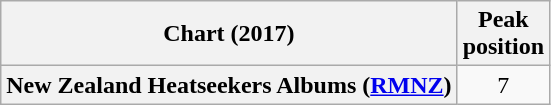<table class="wikitable sortable plainrowheaders" style="text-align:center">
<tr>
<th scope="col">Chart (2017)</th>
<th scope="col">Peak<br> position</th>
</tr>
<tr>
<th scope="row">New Zealand Heatseekers Albums (<a href='#'>RMNZ</a>)</th>
<td>7</td>
</tr>
</table>
